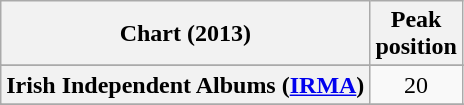<table class="wikitable sortable plainrowheaders" style="text-align:center">
<tr>
<th scope="col">Chart (2013)</th>
<th scope="col">Peak<br>position</th>
</tr>
<tr>
</tr>
<tr>
</tr>
<tr>
</tr>
<tr>
<th scope="row">Irish Independent Albums (<a href='#'>IRMA</a>)</th>
<td>20</td>
</tr>
<tr>
</tr>
<tr>
</tr>
<tr>
</tr>
<tr>
</tr>
<tr>
</tr>
<tr>
</tr>
</table>
